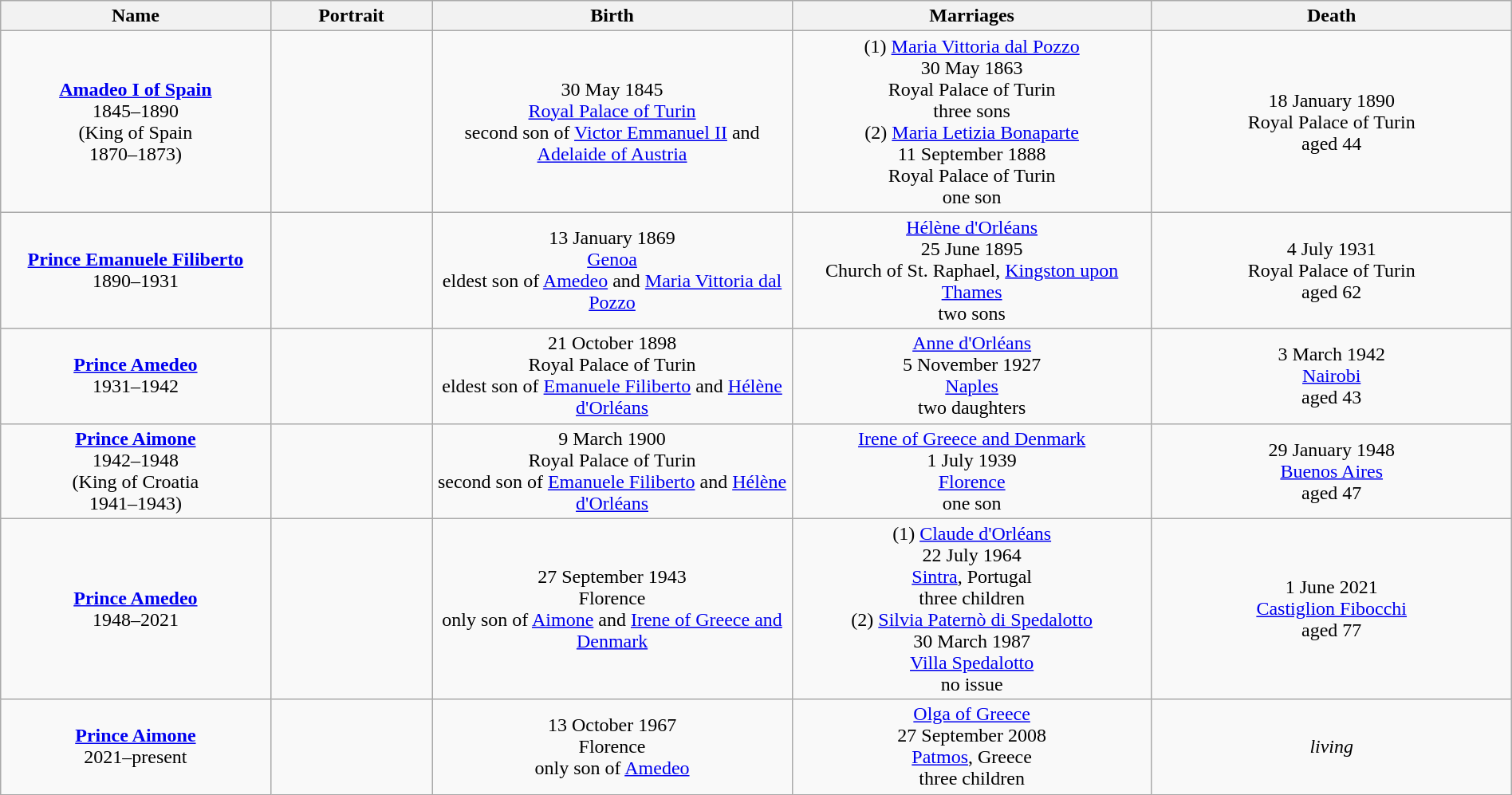<table style="text-align:center; width:100%" class="wikitable">
<tr>
<th width=15%>Name</th>
<th width=9%>Portrait</th>
<th width=20%>Birth</th>
<th width=20%>Marriages</th>
<th width=20%>Death</th>
</tr>
<tr>
<td width=auto><strong><a href='#'>Amadeo I of Spain</a></strong><br>1845–1890<br>(King of Spain<br>1870–1873)</td>
<td></td>
<td>30 May 1845<br><a href='#'>Royal Palace of Turin</a><br>second son of <a href='#'>Victor Emmanuel II</a> and <a href='#'>Adelaide of Austria</a></td>
<td>(1) <a href='#'>Maria Vittoria dal Pozzo</a><br>30 May 1863<br>Royal Palace of Turin<br>three sons<br>(2) <a href='#'>Maria Letizia Bonaparte</a><br>11 September 1888<br>Royal Palace of Turin<br>one son</td>
<td>18 January 1890<br>Royal Palace of Turin<br>aged 44</td>
</tr>
<tr>
<td width=auto><strong><a href='#'>Prince Emanuele Filiberto</a></strong><br>1890–1931</td>
<td></td>
<td>13 January 1869<br><a href='#'>Genoa</a><br>eldest son of <a href='#'>Amedeo</a> and <a href='#'>Maria Vittoria dal Pozzo</a></td>
<td><a href='#'>Hélène d'Orléans</a><br>25 June 1895<br>Church of St. Raphael, <a href='#'>Kingston upon Thames</a><br>two sons</td>
<td>4 July 1931<br>Royal Palace of Turin<br>aged 62</td>
</tr>
<tr>
<td width=auto><strong><a href='#'>Prince Amedeo</a></strong><br>1931–1942</td>
<td></td>
<td>21 October 1898<br>Royal Palace of Turin<br>eldest son of <a href='#'>Emanuele Filiberto</a> and <a href='#'>Hélène d'Orléans</a></td>
<td><a href='#'>Anne d'Orléans</a><br>5 November 1927<br><a href='#'>Naples</a><br>two daughters</td>
<td>3 March 1942<br><a href='#'>Nairobi</a><br>aged 43</td>
</tr>
<tr>
<td width=auto><strong><a href='#'>Prince Aimone</a></strong><br>1942–1948<br>(King of Croatia<br>1941–1943)</td>
<td></td>
<td>9 March 1900<br>Royal Palace of Turin<br>second son of <a href='#'>Emanuele Filiberto</a> and <a href='#'>Hélène d'Orléans</a></td>
<td><a href='#'>Irene of Greece and Denmark</a><br>1 July 1939<br><a href='#'>Florence</a><br>one son</td>
<td>29 January 1948<br><a href='#'>Buenos Aires</a><br>aged 47</td>
</tr>
<tr>
<td width=auto><strong><a href='#'>Prince Amedeo</a></strong><br>1948–2021</td>
<td></td>
<td>27 September 1943<br>Florence<br>only son of <a href='#'>Aimone</a> and <a href='#'>Irene of Greece and Denmark</a></td>
<td>(1) <a href='#'>Claude d'Orléans</a><br>22 July 1964<br><a href='#'>Sintra</a>, Portugal<br>three children<br>(2) <a href='#'>Silvia Paternò di Spedalotto</a><br>30 March 1987<br><a href='#'>Villa Spedalotto</a><br>no issue</td>
<td>1 June 2021<br><a href='#'>Castiglion Fibocchi</a><br>aged 77</td>
</tr>
<tr>
<td width=auto><strong><a href='#'>Prince Aimone</a></strong><br>2021–present</td>
<td></td>
<td>13 October 1967<br>Florence<br>only son of <a href='#'>Amedeo</a></td>
<td><a href='#'>Olga of Greece</a><br>27 September 2008<br><a href='#'>Patmos</a>, Greece<br> three children</td>
<td><em>living</em></td>
</tr>
</table>
